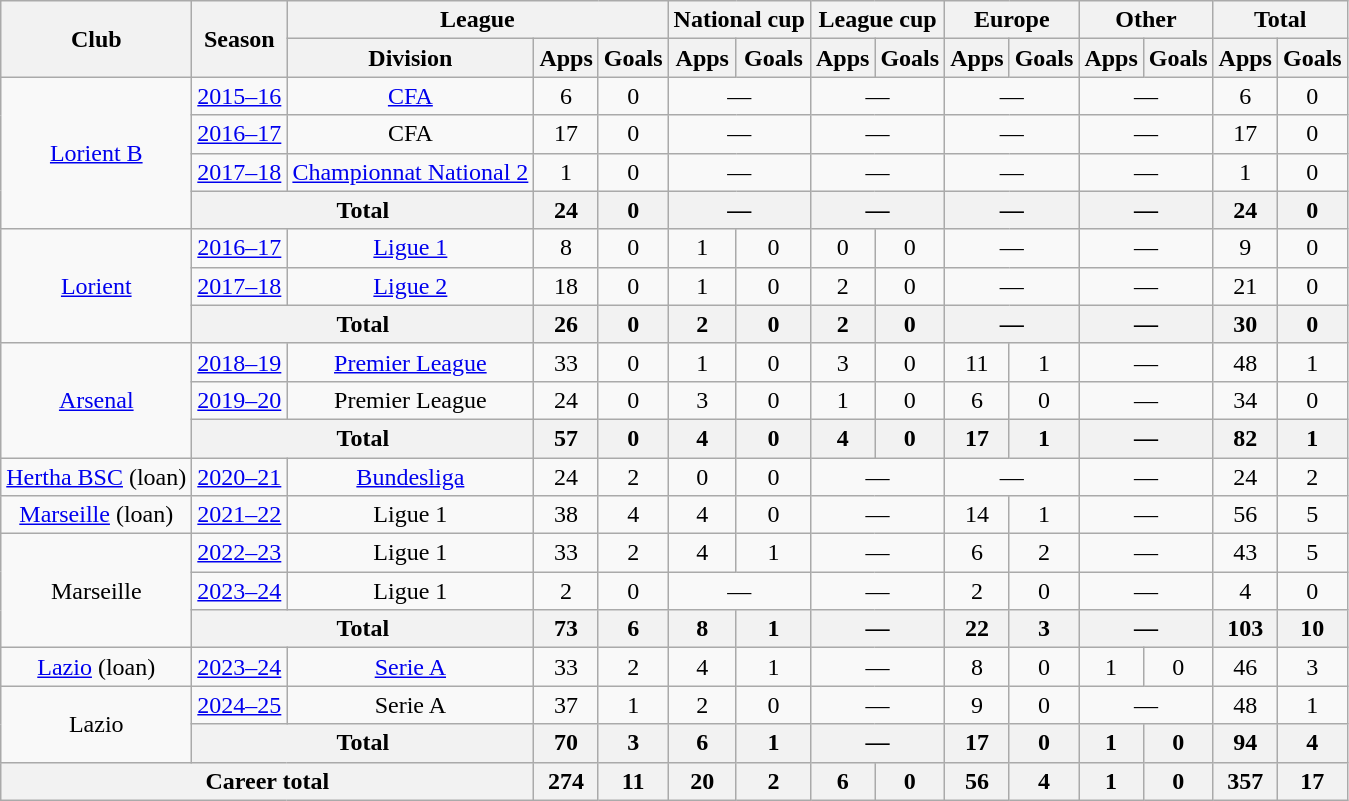<table class="wikitable" style="text-align: center;">
<tr>
<th rowspan="2">Club</th>
<th rowspan="2">Season</th>
<th colspan="3">League</th>
<th colspan="2">National cup</th>
<th colspan="2">League cup</th>
<th colspan="2">Europe</th>
<th colspan="2">Other</th>
<th colspan="2">Total</th>
</tr>
<tr>
<th>Division</th>
<th>Apps</th>
<th>Goals</th>
<th>Apps</th>
<th>Goals</th>
<th>Apps</th>
<th>Goals</th>
<th>Apps</th>
<th>Goals</th>
<th>Apps</th>
<th>Goals</th>
<th>Apps</th>
<th>Goals</th>
</tr>
<tr>
<td rowspan="4"><a href='#'>Lorient B</a></td>
<td><a href='#'>2015–16</a></td>
<td><a href='#'>CFA</a></td>
<td>6</td>
<td>0</td>
<td colspan="2">—</td>
<td colspan="2">—</td>
<td colspan="2">—</td>
<td colspan="2">—</td>
<td>6</td>
<td>0</td>
</tr>
<tr>
<td><a href='#'>2016–17</a></td>
<td>CFA</td>
<td>17</td>
<td>0</td>
<td colspan="2">—</td>
<td colspan="2">—</td>
<td colspan="2">—</td>
<td colspan="2">—</td>
<td>17</td>
<td>0</td>
</tr>
<tr>
<td><a href='#'>2017–18</a></td>
<td><a href='#'>Championnat National 2</a></td>
<td>1</td>
<td>0</td>
<td colspan="2">—</td>
<td colspan="2">—</td>
<td colspan="2">—</td>
<td colspan="2">—</td>
<td>1</td>
<td>0</td>
</tr>
<tr>
<th colspan="2">Total</th>
<th>24</th>
<th>0</th>
<th colspan="2">—</th>
<th colspan="2">—</th>
<th colspan="2">—</th>
<th colspan="2">—</th>
<th>24</th>
<th>0</th>
</tr>
<tr>
<td rowspan="3"><a href='#'>Lorient</a></td>
<td><a href='#'>2016–17</a></td>
<td><a href='#'>Ligue 1</a></td>
<td>8</td>
<td>0</td>
<td>1</td>
<td>0</td>
<td>0</td>
<td>0</td>
<td colspan="2">—</td>
<td colspan="2">—</td>
<td>9</td>
<td>0</td>
</tr>
<tr>
<td><a href='#'>2017–18</a></td>
<td><a href='#'>Ligue 2</a></td>
<td>18</td>
<td>0</td>
<td>1</td>
<td>0</td>
<td>2</td>
<td>0</td>
<td colspan="2">—</td>
<td colspan="2">—</td>
<td>21</td>
<td>0</td>
</tr>
<tr>
<th colspan="2">Total</th>
<th>26</th>
<th>0</th>
<th>2</th>
<th>0</th>
<th>2</th>
<th>0</th>
<th colspan="2">—</th>
<th colspan="2">—</th>
<th>30</th>
<th>0</th>
</tr>
<tr>
<td rowspan="3"><a href='#'>Arsenal</a></td>
<td><a href='#'>2018–19</a></td>
<td><a href='#'>Premier League</a></td>
<td>33</td>
<td>0</td>
<td>1</td>
<td>0</td>
<td>3</td>
<td>0</td>
<td>11</td>
<td>1</td>
<td colspan="2">—</td>
<td>48</td>
<td>1</td>
</tr>
<tr>
<td><a href='#'>2019–20</a></td>
<td>Premier League</td>
<td>24</td>
<td>0</td>
<td>3</td>
<td>0</td>
<td>1</td>
<td>0</td>
<td>6</td>
<td>0</td>
<td colspan="2">—</td>
<td>34</td>
<td>0</td>
</tr>
<tr>
<th colspan="2">Total</th>
<th>57</th>
<th>0</th>
<th>4</th>
<th>0</th>
<th>4</th>
<th>0</th>
<th>17</th>
<th>1</th>
<th colspan="2">—</th>
<th>82</th>
<th>1</th>
</tr>
<tr>
<td><a href='#'>Hertha BSC</a> (loan)</td>
<td><a href='#'>2020–21</a></td>
<td><a href='#'>Bundesliga</a></td>
<td>24</td>
<td>2</td>
<td>0</td>
<td>0</td>
<td colspan="2">—</td>
<td colspan="2">—</td>
<td colspan="2">—</td>
<td>24</td>
<td>2</td>
</tr>
<tr>
<td><a href='#'>Marseille</a> (loan)</td>
<td><a href='#'>2021–22</a></td>
<td>Ligue 1</td>
<td>38</td>
<td>4</td>
<td>4</td>
<td>0</td>
<td colspan="2">—</td>
<td>14</td>
<td>1</td>
<td colspan="2">—</td>
<td>56</td>
<td>5</td>
</tr>
<tr>
<td rowspan="3">Marseille</td>
<td><a href='#'>2022–23</a></td>
<td>Ligue 1</td>
<td>33</td>
<td>2</td>
<td>4</td>
<td>1</td>
<td colspan="2">—</td>
<td>6</td>
<td>2</td>
<td colspan="2">—</td>
<td>43</td>
<td>5</td>
</tr>
<tr>
<td><a href='#'>2023–24</a></td>
<td>Ligue 1</td>
<td>2</td>
<td>0</td>
<td colspan="2">—</td>
<td colspan="2">—</td>
<td>2</td>
<td>0</td>
<td colspan="2">—</td>
<td>4</td>
<td>0</td>
</tr>
<tr>
<th colspan="2">Total</th>
<th>73</th>
<th>6</th>
<th>8</th>
<th>1</th>
<th colspan="2">—</th>
<th>22</th>
<th>3</th>
<th colspan="2">—</th>
<th>103</th>
<th>10</th>
</tr>
<tr>
<td><a href='#'>Lazio</a> (loan)</td>
<td><a href='#'>2023–24</a></td>
<td><a href='#'>Serie A</a></td>
<td>33</td>
<td>2</td>
<td>4</td>
<td>1</td>
<td colspan="2">—</td>
<td>8</td>
<td>0</td>
<td>1</td>
<td>0</td>
<td>46</td>
<td>3</td>
</tr>
<tr>
<td rowspan="2">Lazio</td>
<td><a href='#'>2024–25</a></td>
<td>Serie A</td>
<td>37</td>
<td>1</td>
<td>2</td>
<td>0</td>
<td colspan="2">—</td>
<td>9</td>
<td>0</td>
<td colspan="2">—</td>
<td>48</td>
<td>1</td>
</tr>
<tr>
<th colspan="2">Total</th>
<th>70</th>
<th>3</th>
<th>6</th>
<th>1</th>
<th colspan="2">—</th>
<th>17</th>
<th>0</th>
<th>1</th>
<th>0</th>
<th>94</th>
<th>4</th>
</tr>
<tr>
<th colspan="3">Career total</th>
<th>274</th>
<th>11</th>
<th>20</th>
<th>2</th>
<th>6</th>
<th>0</th>
<th>56</th>
<th>4</th>
<th>1</th>
<th>0</th>
<th>357</th>
<th>17</th>
</tr>
</table>
